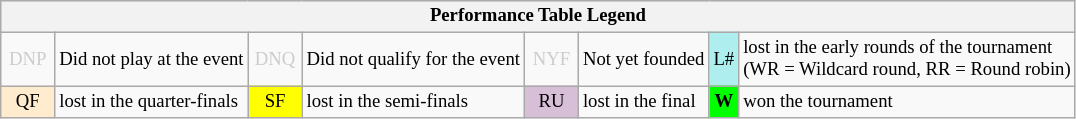<table class="wikitable" style="font-size:78%;">
<tr style="background:#efefef;">
<th colspan="8">Performance Table Legend</th>
</tr>
<tr>
<td style="color:#ccc; text-align:center; width:30px;">DNP</td>
<td>Did not play at the event</td>
<td style="color:#ccc; text-align:center; width:30px;">DNQ</td>
<td>Did not qualify for the event</td>
<td style="color:#ccc; text-align:center; width:30px;">NYF</td>
<td>Not yet founded</td>
<td style="text-align:center; background:#afeeee;">L#</td>
<td>lost in the early rounds of the tournament<br>(WR = Wildcard round, RR = Round robin)</td>
</tr>
<tr>
<td style="text-align:center; background:#ffebcd;">QF</td>
<td>lost in the quarter-finals</td>
<td style="text-align:center; background:yellow;">SF</td>
<td>lost in the semi-finals</td>
<td style="text-align:center; background:thistle;">RU</td>
<td>lost in the final</td>
<td style="text-align:center; background:#0f0;"><strong>W</strong></td>
<td>won the tournament</td>
</tr>
</table>
